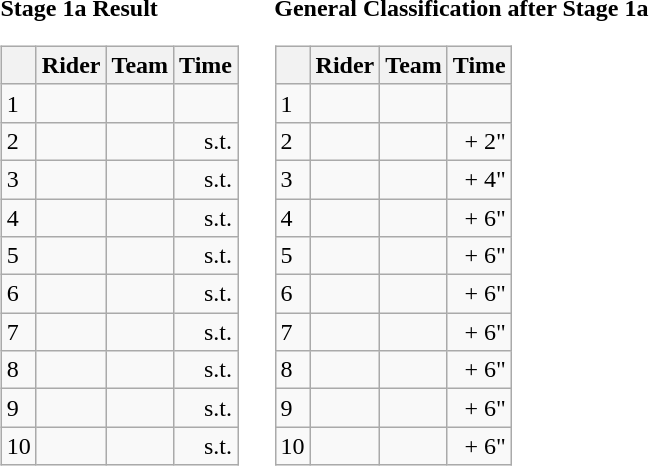<table>
<tr>
<td><strong>Stage 1a Result</strong><br><table class="wikitable">
<tr>
<th></th>
<th>Rider</th>
<th>Team</th>
<th>Time</th>
</tr>
<tr>
<td>1</td>
<td></td>
<td></td>
<td align="right"></td>
</tr>
<tr>
<td>2</td>
<td></td>
<td></td>
<td align="right">s.t.</td>
</tr>
<tr>
<td>3</td>
<td></td>
<td></td>
<td align="right">s.t.</td>
</tr>
<tr>
<td>4</td>
<td></td>
<td></td>
<td align="right">s.t.</td>
</tr>
<tr>
<td>5</td>
<td></td>
<td></td>
<td align="right">s.t.</td>
</tr>
<tr>
<td>6</td>
<td></td>
<td></td>
<td align="right">s.t.</td>
</tr>
<tr>
<td>7</td>
<td></td>
<td></td>
<td align="right">s.t.</td>
</tr>
<tr>
<td>8</td>
<td></td>
<td></td>
<td align="right">s.t.</td>
</tr>
<tr>
<td>9</td>
<td></td>
<td></td>
<td align="right">s.t.</td>
</tr>
<tr>
<td>10</td>
<td></td>
<td></td>
<td align="right">s.t.</td>
</tr>
</table>
</td>
<td></td>
<td><strong>General Classification after Stage 1a</strong><br><table class="wikitable">
<tr>
<th></th>
<th>Rider</th>
<th>Team</th>
<th>Time</th>
</tr>
<tr>
<td>1</td>
<td>  </td>
<td></td>
<td align="right"></td>
</tr>
<tr>
<td>2</td>
<td></td>
<td></td>
<td align="right">+ 2"</td>
</tr>
<tr>
<td>3</td>
<td></td>
<td></td>
<td align="right">+ 4"</td>
</tr>
<tr>
<td>4</td>
<td></td>
<td></td>
<td align="right">+ 6"</td>
</tr>
<tr>
<td>5</td>
<td></td>
<td></td>
<td align="right">+ 6"</td>
</tr>
<tr>
<td>6</td>
<td></td>
<td></td>
<td align="right">+ 6"</td>
</tr>
<tr>
<td>7</td>
<td></td>
<td></td>
<td align="right">+ 6"</td>
</tr>
<tr>
<td>8</td>
<td></td>
<td></td>
<td align="right">+ 6"</td>
</tr>
<tr>
<td>9</td>
<td></td>
<td></td>
<td align="right">+ 6"</td>
</tr>
<tr>
<td>10</td>
<td></td>
<td></td>
<td align="right">+ 6"</td>
</tr>
</table>
</td>
</tr>
</table>
